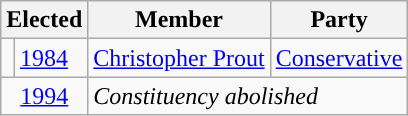<table class="wikitable">
<tr>
<th colspan = "2">Elected</th>
<th>Member</th>
<th>Party</th>
</tr>
<tr>
<td style="background-color: "></td>
<td><a href='#'>1984</a></td>
<td><a href='#'>Christopher Prout</a></td>
<td><a href='#'>Conservative</a></td>
</tr>
<tr>
<td colspan="2" align="center"><a href='#'>1994</a></td>
<td colspan="2"><em>Constituency abolished</em></td>
</tr>
</table>
